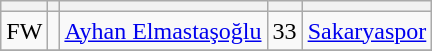<table class="wikitable sortable" style="text-align: center">
<tr>
<th></th>
<th></th>
<th></th>
<th></th>
<th></th>
</tr>
<tr>
<td>FW</td>
<td></td>
<td><a href='#'>Ayhan Elmastaşoğlu</a></td>
<td>33</td>
<td><a href='#'>Sakaryaspor</a></td>
</tr>
<tr>
</tr>
</table>
